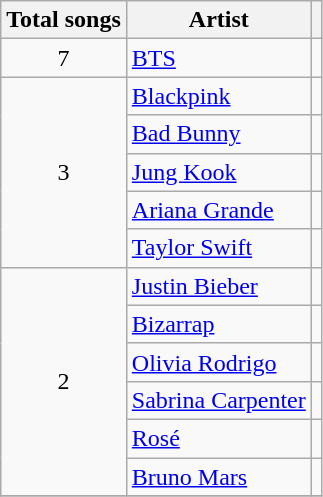<table class="wikitable sortable" >
<tr>
<th>Total songs</th>
<th>Artist</th>
<th class="unsortable"></th>
</tr>
<tr>
<td align="center">7</td>
<td><a href='#'>BTS</a></td>
<td></td>
</tr>
<tr>
<td rowspan="5" align="center">3</td>
<td><a href='#'>Blackpink</a></td>
<td></td>
</tr>
<tr>
<td><a href='#'>Bad Bunny</a></td>
<td></td>
</tr>
<tr>
<td><a href='#'>Jung Kook</a></td>
<td></td>
</tr>
<tr>
<td><a href='#'>Ariana Grande</a></td>
<td></td>
</tr>
<tr>
<td><a href='#'>Taylor Swift</a></td>
<td></td>
</tr>
<tr>
<td rowspan="6" align="center">2</td>
<td><a href='#'>Justin Bieber</a></td>
<td></td>
</tr>
<tr>
<td><a href='#'>Bizarrap</a></td>
<td></td>
</tr>
<tr>
<td><a href='#'>Olivia Rodrigo</a></td>
<td></td>
</tr>
<tr>
<td><a href='#'>Sabrina Carpenter</a></td>
<td></td>
</tr>
<tr>
<td><a href='#'>Rosé</a></td>
<td></td>
</tr>
<tr>
<td><a href='#'>Bruno Mars</a></td>
<td></td>
</tr>
<tr>
</tr>
</table>
